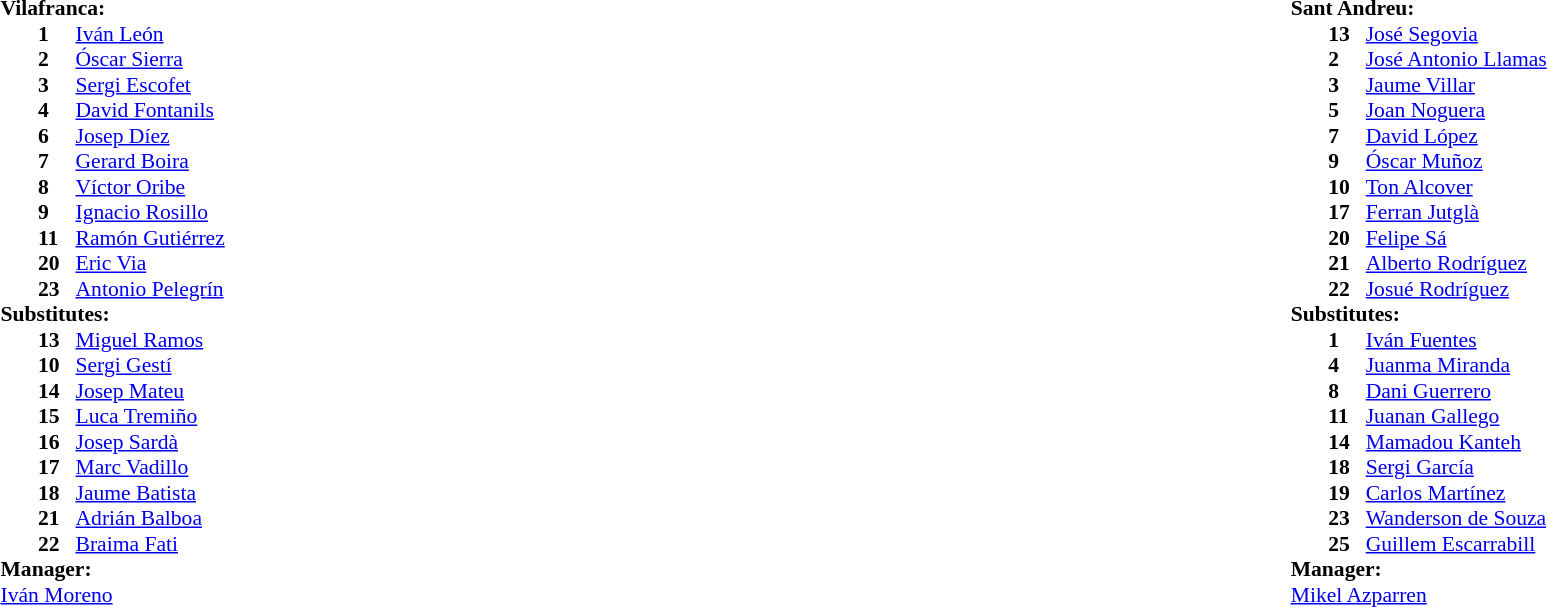<table width="100%">
<tr>
<td valign="top" width="50%"><br><table style="font-size: 90%" cellspacing="0" cellpadding="0">
<tr>
<td colspan="4"><strong>Vilafranca:</strong></td>
</tr>
<tr>
<th width=25></th>
<th width=25></th>
</tr>
<tr>
<td></td>
<td><strong>1</strong></td>
<td> <a href='#'>Iván León</a></td>
</tr>
<tr>
<td></td>
<td><strong>2</strong></td>
<td> <a href='#'>Óscar Sierra</a></td>
<td></td>
<td></td>
</tr>
<tr>
<td></td>
<td><strong>3</strong></td>
<td> <a href='#'>Sergi Escofet</a></td>
<td></td>
<td></td>
</tr>
<tr>
<td></td>
<td><strong>4</strong></td>
<td> <a href='#'>David Fontanils</a></td>
</tr>
<tr>
<td></td>
<td><strong>6</strong></td>
<td> <a href='#'>Josep Díez</a></td>
<td></td>
<td></td>
</tr>
<tr>
<td></td>
<td><strong>7</strong></td>
<td> <a href='#'>Gerard Boira</a></td>
</tr>
<tr>
<td></td>
<td><strong>8</strong></td>
<td> <a href='#'>Víctor Oribe</a></td>
<td></td>
</tr>
<tr>
<td></td>
<td><strong>9</strong></td>
<td> <a href='#'>Ignacio Rosillo</a></td>
<td></td>
<td></td>
</tr>
<tr>
<td></td>
<td><strong>11</strong></td>
<td> <a href='#'>Ramón Gutiérrez</a></td>
<td></td>
<td></td>
</tr>
<tr>
<td></td>
<td><strong>20</strong></td>
<td> <a href='#'>Eric Via</a></td>
<td></td>
</tr>
<tr>
<td></td>
<td><strong>23</strong></td>
<td> <a href='#'>Antonio Pelegrín</a></td>
<td></td>
</tr>
<tr>
<td colspan=3><strong>Substitutes:</strong></td>
</tr>
<tr>
<td></td>
<td><strong>13</strong></td>
<td> <a href='#'>Miguel Ramos</a></td>
</tr>
<tr>
<td></td>
<td><strong>10</strong></td>
<td> <a href='#'>Sergi Gestí</a></td>
<td></td>
<td></td>
</tr>
<tr>
<td></td>
<td><strong>14</strong></td>
<td> <a href='#'>Josep Mateu</a></td>
<td></td>
<td></td>
<td></td>
</tr>
<tr>
<td></td>
<td><strong>15</strong></td>
<td> <a href='#'>Luca Tremiño</a></td>
<td></td>
<td></td>
</tr>
<tr>
<td></td>
<td><strong>16</strong></td>
<td> <a href='#'>Josep Sardà</a></td>
<td></td>
<td></td>
</tr>
<tr>
<td></td>
<td><strong>17</strong></td>
<td> <a href='#'>Marc Vadillo</a></td>
</tr>
<tr>
<td></td>
<td><strong>18</strong></td>
<td> <a href='#'>Jaume Batista</a></td>
<td></td>
<td></td>
</tr>
<tr>
<td></td>
<td><strong>21</strong></td>
<td> <a href='#'>Adrián Balboa</a></td>
<td></td>
<td></td>
</tr>
<tr>
<td></td>
<td><strong>22</strong></td>
<td> <a href='#'>Braima Fati</a></td>
</tr>
<tr>
<td colspan=3><strong>Manager:</strong></td>
</tr>
<tr>
<td colspan=4> <a href='#'>Iván Moreno</a></td>
</tr>
</table>
</td>
<td valign="top"></td>
<td valign="top" width="50%"><br><table style="font-size: 90%" cellspacing="0" cellpadding="0" align=center>
<tr>
<td colspan="4"><strong>Sant Andreu:</strong></td>
</tr>
<tr>
<th width=25></th>
<th width=25></th>
</tr>
<tr>
<td></td>
<td><strong>13</strong></td>
<td> <a href='#'>José Segovia</a></td>
</tr>
<tr>
<td></td>
<td><strong>2</strong></td>
<td> <a href='#'>José Antonio Llamas</a></td>
</tr>
<tr>
<td></td>
<td><strong>3</strong></td>
<td> <a href='#'>Jaume Villar</a></td>
<td></td>
<td></td>
</tr>
<tr>
<td></td>
<td><strong>5</strong></td>
<td> <a href='#'>Joan Noguera</a></td>
<td></td>
</tr>
<tr>
<td></td>
<td><strong>7</strong></td>
<td> <a href='#'>David López</a></td>
</tr>
<tr>
<td></td>
<td><strong>9</strong></td>
<td> <a href='#'>Óscar Muñoz</a></td>
<td></td>
<td></td>
</tr>
<tr>
<td></td>
<td><strong>10</strong></td>
<td> <a href='#'>Ton Alcover</a></td>
<td></td>
<td></td>
</tr>
<tr>
<td></td>
<td><strong>17</strong></td>
<td> <a href='#'>Ferran Jutglà</a></td>
<td></td>
<td></td>
</tr>
<tr>
<td></td>
<td><strong>20</strong></td>
<td> <a href='#'>Felipe Sá</a></td>
<td></td>
<td></td>
</tr>
<tr>
<td></td>
<td><strong>21</strong></td>
<td> <a href='#'>Alberto Rodríguez</a></td>
<td></td>
<td></td>
</tr>
<tr>
<td></td>
<td><strong>22</strong></td>
<td> <a href='#'>Josué Rodríguez</a></td>
</tr>
<tr>
<td colspan=3><strong>Substitutes:</strong></td>
</tr>
<tr>
<td></td>
<td><strong>1</strong></td>
<td> <a href='#'>Iván Fuentes</a></td>
</tr>
<tr>
<td></td>
<td><strong>4</strong></td>
<td> <a href='#'>Juanma Miranda</a></td>
<td></td>
<td></td>
</tr>
<tr>
<td></td>
<td><strong>8</strong></td>
<td> <a href='#'>Dani Guerrero</a></td>
<td></td>
<td></td>
</tr>
<tr>
<td></td>
<td><strong>11</strong></td>
<td> <a href='#'>Juanan Gallego</a></td>
</tr>
<tr>
<td></td>
<td><strong>14</strong></td>
<td> <a href='#'>Mamadou Kanteh</a></td>
</tr>
<tr>
<td></td>
<td><strong>18</strong></td>
<td> <a href='#'>Sergi García</a></td>
<td></td>
<td></td>
</tr>
<tr>
<td></td>
<td><strong>19</strong></td>
<td> <a href='#'>Carlos Martínez</a></td>
<td></td>
<td></td>
</tr>
<tr>
<td></td>
<td><strong>23</strong></td>
<td> <a href='#'>Wanderson de Souza</a></td>
<td></td>
<td></td>
</tr>
<tr>
<td></td>
<td><strong>25</strong></td>
<td> <a href='#'>Guillem Escarrabill</a></td>
<td></td>
<td></td>
</tr>
<tr>
<td colspan=3><strong>Manager:</strong></td>
</tr>
<tr>
<td colspan=4> <a href='#'>Mikel Azparren</a></td>
</tr>
<tr>
</tr>
</table>
</td>
</tr>
</table>
